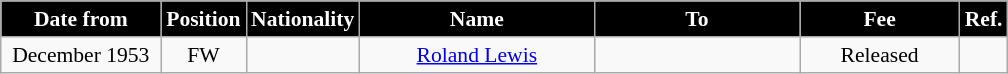<table class="wikitable" style="text-align:center; font-size:90%; ">
<tr>
<th style="background:#000000; color:white; width:100px;">Date from</th>
<th style="background:#000000; color:white; width:50px;">Position</th>
<th style="background:#000000; color:white; width:50px;">Nationality</th>
<th style="background:#000000; color:white; width:150px;">Name</th>
<th style="background:#000000; color:white; width:130px;">To</th>
<th style="background:#000000; color:white; width:100px;">Fee</th>
<th style="background:#000000; color:white; width:25px;">Ref.</th>
</tr>
<tr>
<td>December 1953</td>
<td>FW</td>
<td></td>
<td><a href='#'>Roland Lewis</a></td>
<td></td>
<td>Released</td>
<td></td>
</tr>
</table>
